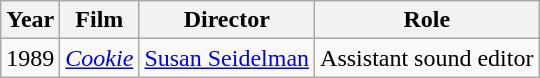<table class="wikitable">
<tr>
<th>Year</th>
<th>Film</th>
<th>Director</th>
<th>Role</th>
</tr>
<tr>
<td>1989</td>
<td><em><a href='#'>Cookie</a></em></td>
<td><a href='#'>Susan Seidelman</a></td>
<td>Assistant sound editor</td>
</tr>
</table>
